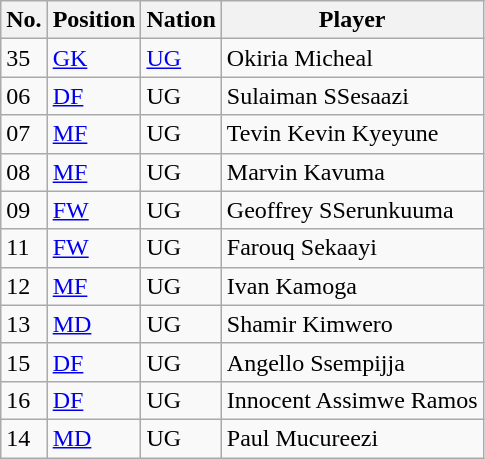<table class="wikitable">
<tr>
<th>No.</th>
<th>Position</th>
<th>Nation</th>
<th>Player</th>
</tr>
<tr>
<td>35</td>
<td><a href='#'>GK</a></td>
<td><a href='#'>UG</a></td>
<td>Okiria Micheal</td>
</tr>
<tr>
<td>06</td>
<td><a href='#'>DF</a></td>
<td>UG</td>
<td>Sulaiman SSesaazi</td>
</tr>
<tr>
<td>07</td>
<td><a href='#'>MF</a></td>
<td>UG</td>
<td>Tevin Kevin Kyeyune</td>
</tr>
<tr>
<td>08</td>
<td><a href='#'>MF</a></td>
<td>UG</td>
<td>Marvin Kavuma</td>
</tr>
<tr>
<td>09</td>
<td><a href='#'>FW</a></td>
<td>UG</td>
<td>Geoffrey SSerunkuuma</td>
</tr>
<tr>
<td>11</td>
<td><a href='#'>FW</a></td>
<td>UG</td>
<td>Farouq Sekaayi</td>
</tr>
<tr>
<td>12</td>
<td><a href='#'>MF</a></td>
<td>UG</td>
<td>Ivan Kamoga</td>
</tr>
<tr>
<td>13</td>
<td><a href='#'>MD</a></td>
<td>UG</td>
<td>Shamir Kimwero</td>
</tr>
<tr>
<td>15</td>
<td><a href='#'>DF</a></td>
<td>UG</td>
<td>Angello Ssempijja</td>
</tr>
<tr>
<td>16</td>
<td><a href='#'>DF</a></td>
<td>UG</td>
<td>Innocent Assimwe Ramos</td>
</tr>
<tr>
<td>14</td>
<td><a href='#'>MD</a></td>
<td>UG</td>
<td>Paul Mucureezi</td>
</tr>
</table>
